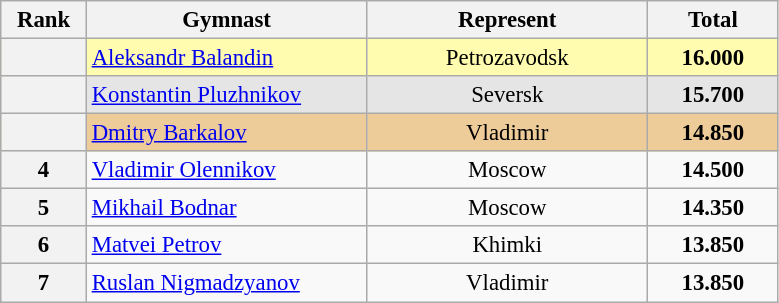<table class="wikitable sortable" style="text-align:center; font-size:95%">
<tr>
<th scope="col" style="width:50px;">Rank</th>
<th scope="col" style="width:180px;">Gymnast</th>
<th scope="col" style="width:180px;">Represent</th>
<th scope="col" style="width:80px;">Total</th>
</tr>
<tr style="background:#fffcaf;">
<th scope=row style="text-align:center"></th>
<td style="text-align:left;"><a href='#'>Aleksandr Balandin</a></td>
<td>Petrozavodsk</td>
<td><strong>16.000</strong></td>
</tr>
<tr style="background:#e5e5e5;">
<th scope=row style="text-align:center"></th>
<td style="text-align:left;"><a href='#'>Konstantin Pluzhnikov</a></td>
<td>Seversk</td>
<td><strong>15.700</strong></td>
</tr>
<tr style="background:#ec9;">
<th scope=row style="text-align:center"></th>
<td style="text-align:left;"><a href='#'>Dmitry Barkalov</a></td>
<td>Vladimir</td>
<td><strong>14.850</strong></td>
</tr>
<tr>
<th scope=row style="text-align:center">4</th>
<td style="text-align:left;"><a href='#'>Vladimir Olennikov</a></td>
<td>Moscow</td>
<td><strong>14.500</strong></td>
</tr>
<tr>
<th scope=row style="text-align:center">5</th>
<td style="text-align:left;"><a href='#'>Mikhail Bodnar</a></td>
<td>Moscow</td>
<td><strong>14.350</strong></td>
</tr>
<tr>
<th scope=row style="text-align:center">6</th>
<td style="text-align:left;"><a href='#'>Matvei Petrov</a></td>
<td>Khimki</td>
<td><strong>13.850</strong></td>
</tr>
<tr>
<th scope=row style="text-align:center">7</th>
<td style="text-align:left;"><a href='#'>Ruslan Nigmadzyanov</a></td>
<td>Vladimir</td>
<td><strong>13.850</strong></td>
</tr>
</table>
